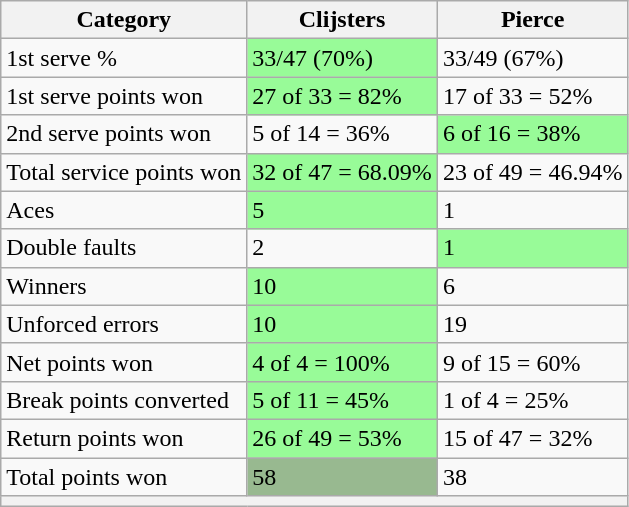<table class="wikitable">
<tr>
<th>Category</th>
<th> Clijsters</th>
<th> Pierce</th>
</tr>
<tr>
<td>1st serve %</td>
<td bgcolor=98FB98>33/47 (70%)</td>
<td>33/49 (67%)</td>
</tr>
<tr>
<td>1st serve points won</td>
<td bgcolor=98FB98>27 of 33 = 82%</td>
<td>17 of 33 = 52%</td>
</tr>
<tr>
<td>2nd serve points won</td>
<td>5 of 14 = 36%</td>
<td bgcolor=98FB98>6 of 16 = 38%</td>
</tr>
<tr>
<td>Total service points won</td>
<td bgcolor=98FB98>32 of 47 = 68.09%</td>
<td>23 of 49 = 46.94%</td>
</tr>
<tr>
<td>Aces</td>
<td bgcolor=98FB98>5</td>
<td>1</td>
</tr>
<tr>
<td>Double faults</td>
<td>2</td>
<td bgcolor=98FB98>1</td>
</tr>
<tr>
<td>Winners</td>
<td bgcolor=98FB98>10</td>
<td>6</td>
</tr>
<tr>
<td>Unforced errors</td>
<td bgcolor=98FB98>10</td>
<td>19</td>
</tr>
<tr>
<td>Net points won</td>
<td bgcolor=98FB98>4 of 4 = 100%</td>
<td>9 of 15 = 60%</td>
</tr>
<tr>
<td>Break points converted</td>
<td bgcolor=98FB98>5 of 11 = 45%</td>
<td>1 of 4 = 25%</td>
</tr>
<tr>
<td>Return points won</td>
<td bgcolor=98FB98>26 of 49 = 53%</td>
<td>15 of 47 = 32%</td>
</tr>
<tr>
<td>Total points won</td>
<td bgcolor=98FB989>58</td>
<td>38</td>
</tr>
<tr>
<th colspan=3></th>
</tr>
</table>
